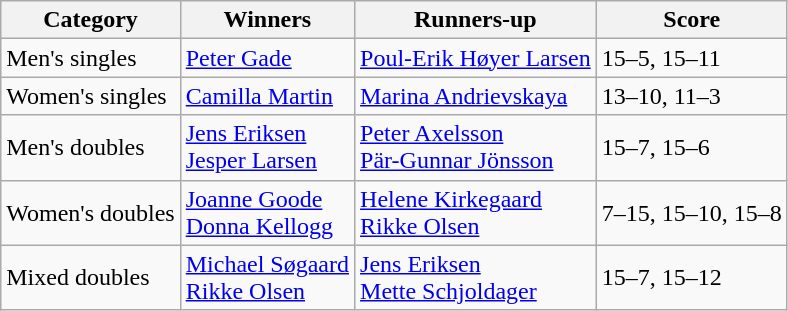<table class="wikitable">
<tr>
<th>Category</th>
<th>Winners</th>
<th>Runners-up</th>
<th>Score</th>
</tr>
<tr>
<td>Men's singles</td>
<td> <a href='#'>Peter Gade</a></td>
<td> <a href='#'>Poul-Erik Høyer Larsen</a></td>
<td>15–5, 15–11</td>
</tr>
<tr>
<td>Women's singles</td>
<td> <a href='#'>Camilla Martin</a></td>
<td> <a href='#'>Marina Andrievskaya</a></td>
<td>13–10, 11–3</td>
</tr>
<tr>
<td>Men's doubles</td>
<td> <a href='#'>Jens Eriksen</a><br> <a href='#'>Jesper Larsen</a></td>
<td> <a href='#'>Peter Axelsson</a><br> <a href='#'>Pär-Gunnar Jönsson</a></td>
<td>15–7, 15–6</td>
</tr>
<tr>
<td>Women's doubles</td>
<td> <a href='#'>Joanne Goode</a><br> <a href='#'>Donna Kellogg</a></td>
<td> <a href='#'>Helene Kirkegaard</a><br> <a href='#'>Rikke Olsen</a></td>
<td>7–15, 15–10, 15–8</td>
</tr>
<tr>
<td>Mixed doubles</td>
<td> <a href='#'>Michael Søgaard</a><br> <a href='#'>Rikke Olsen</a></td>
<td> <a href='#'>Jens Eriksen </a><br> <a href='#'>Mette Schjoldager</a></td>
<td>15–7, 15–12</td>
</tr>
</table>
